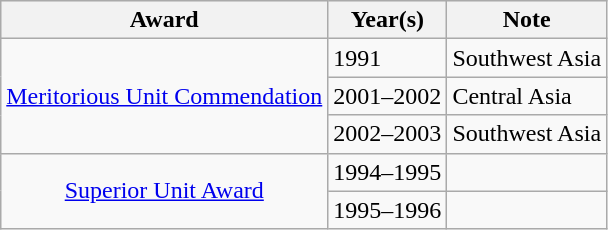<table class=wikitable>
<tr style="background:#efefef;">
<th>Award</th>
<th>Year(s)</th>
<th>Note</th>
</tr>
<tr>
<td rowspan="3" style="text-align:center"><a href='#'>Meritorious Unit Commendation</a><br> </td>
<td>1991</td>
<td>Southwest Asia</td>
</tr>
<tr>
<td>2001–2002</td>
<td>Central Asia</td>
</tr>
<tr>
<td>2002–2003</td>
<td>Southwest Asia</td>
</tr>
<tr>
<td rowspan="2" style="text-align:center"><a href='#'>Superior Unit Award</a><br> </td>
<td>1994–1995</td>
<td></td>
</tr>
<tr>
<td>1995–1996</td>
<td></td>
</tr>
</table>
